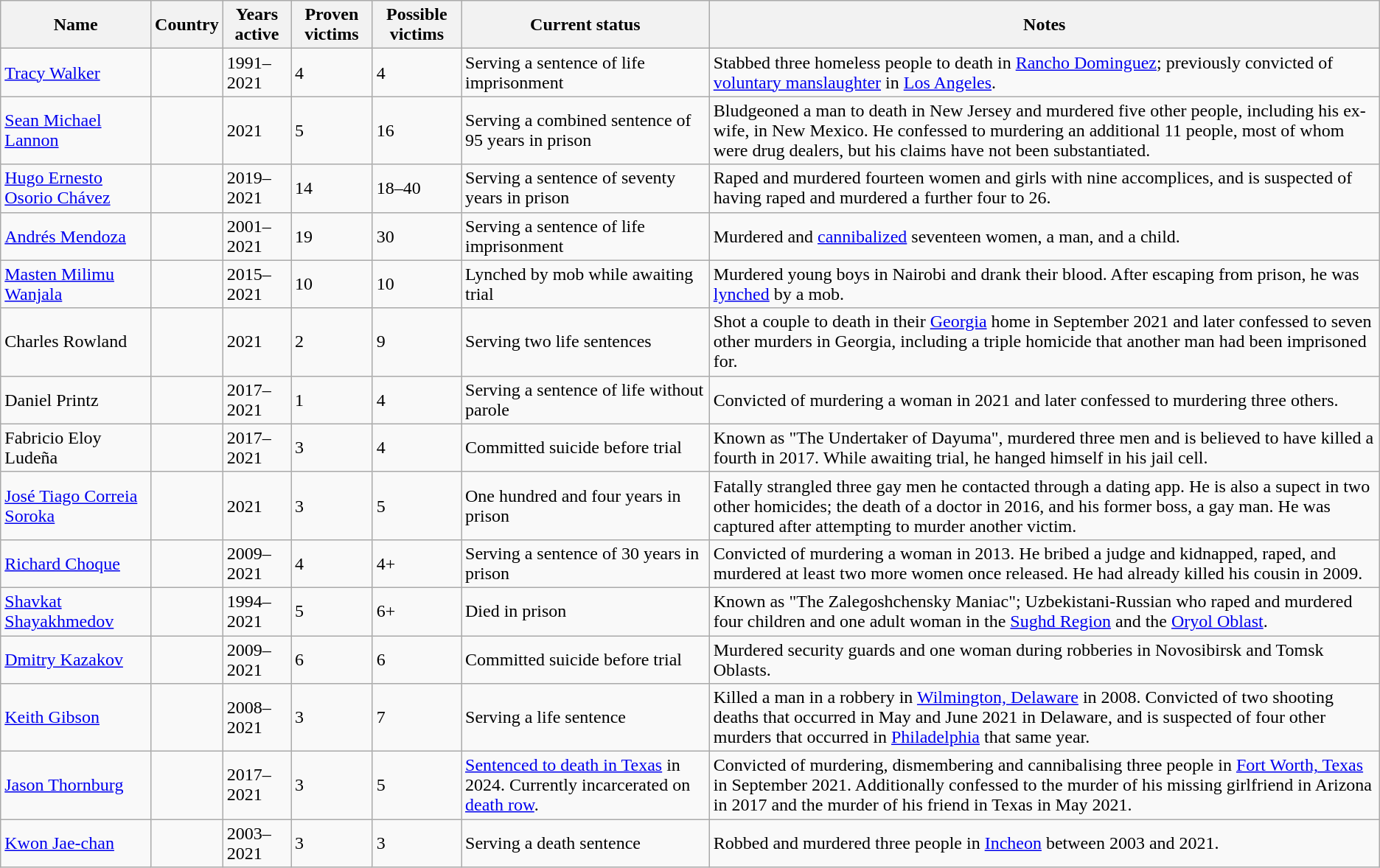<table class="wikitable sortable">
<tr>
<th>Name</th>
<th>Country</th>
<th>Years active</th>
<th>Proven victims</th>
<th>Possible victims</th>
<th>Current status</th>
<th class="unsortable">Notes</th>
</tr>
<tr>
<td><a href='#'>Tracy Walker</a></td>
<td></td>
<td>1991–2021</td>
<td>4</td>
<td>4</td>
<td>Serving a sentence of life imprisonment</td>
<td>Stabbed three homeless people to death in <a href='#'>Rancho Dominguez</a>; previously convicted of <a href='#'>voluntary manslaughter</a> in <a href='#'>Los Angeles</a>.</td>
</tr>
<tr>
<td><a href='#'>Sean Michael Lannon</a></td>
<td></td>
<td>2021</td>
<td>5</td>
<td>16</td>
<td>Serving a combined sentence of 95 years in prison</td>
<td>Bludgeoned a man to death in New Jersey and murdered five other people, including his ex-wife, in New Mexico. He confessed to murdering an additional 11 people, most of whom were drug dealers, but his claims have not been substantiated.</td>
</tr>
<tr>
<td><a href='#'>Hugo Ernesto Osorio Chávez</a></td>
<td></td>
<td>2019–2021</td>
<td>14</td>
<td>18–40</td>
<td>Serving a sentence of seventy years in prison</td>
<td>Raped and murdered fourteen women and girls with nine accomplices, and is suspected of having raped and murdered a further four to 26.</td>
</tr>
<tr>
<td><a href='#'>Andrés Mendoza</a></td>
<td></td>
<td>2001–2021</td>
<td>19</td>
<td>30</td>
<td>Serving a sentence of life imprisonment</td>
<td>Murdered and <a href='#'>cannibalized</a> seventeen women, a man, and a child.</td>
</tr>
<tr>
<td><a href='#'>Masten Milimu Wanjala</a></td>
<td></td>
<td>2015–2021</td>
<td>10</td>
<td>10</td>
<td>Lynched by mob while awaiting trial</td>
<td>Murdered young boys in Nairobi and drank their blood. After escaping from prison, he was <a href='#'>lynched</a> by a mob.</td>
</tr>
<tr>
<td>Charles Rowland</td>
<td></td>
<td>2021</td>
<td>2</td>
<td>9</td>
<td>Serving two life sentences</td>
<td>Shot a couple to death in their <a href='#'>Georgia</a> home in September 2021 and later confessed to seven other murders in Georgia, including a triple homicide that another man had been imprisoned for.</td>
</tr>
<tr>
<td>Daniel Printz</td>
<td></td>
<td>2017–2021</td>
<td>1</td>
<td>4</td>
<td>Serving a sentence of life without parole</td>
<td>Convicted of murdering a woman in 2021 and later confessed to murdering three others.</td>
</tr>
<tr>
<td>Fabricio Eloy Ludeña</td>
<td></td>
<td>2017–2021</td>
<td>3</td>
<td>4</td>
<td>Committed suicide before trial</td>
<td>Known as "The Undertaker of Dayuma", murdered three men and is believed to have killed a fourth in 2017. While awaiting trial, he hanged himself in his jail cell.</td>
</tr>
<tr>
<td><a href='#'>José Tiago Correia Soroka</a></td>
<td></td>
<td>2021</td>
<td>3</td>
<td>5</td>
<td>One hundred and four years in prison</td>
<td>Fatally strangled three gay men he contacted through a dating app. He is also a supect in two other homicides; the death of a doctor in 2016, and his former boss, a gay man. He was captured after attempting to murder another victim.</td>
</tr>
<tr>
<td><a href='#'>Richard Choque</a></td>
<td></td>
<td>2009–2021</td>
<td>4</td>
<td>4+</td>
<td>Serving a sentence of 30 years in prison</td>
<td>Convicted of murdering a woman in 2013. He bribed a judge and kidnapped, raped, and murdered at least two more women once released. He had already killed his cousin in 2009.</td>
</tr>
<tr>
<td><a href='#'>Shavkat Shayakhmedov</a></td>
<td><br></td>
<td>1994–2021</td>
<td>5</td>
<td>6+</td>
<td>Died in prison</td>
<td>Known as "The Zalegoshchensky Maniac"; Uzbekistani-Russian who raped and murdered four children and one adult woman in the <a href='#'>Sughd Region</a> and the <a href='#'>Oryol Oblast</a>.</td>
</tr>
<tr>
<td><a href='#'>Dmitry Kazakov</a></td>
<td></td>
<td>2009–2021</td>
<td>6</td>
<td>6</td>
<td>Committed suicide before trial</td>
<td>Murdered security guards and one woman during robberies in Novosibirsk and Tomsk Oblasts.</td>
</tr>
<tr>
<td><a href='#'>Keith Gibson</a></td>
<td></td>
<td>2008–2021</td>
<td>3</td>
<td>7</td>
<td>Serving a life sentence</td>
<td>Killed a man in a robbery in <a href='#'>Wilmington, Delaware</a> in 2008. Convicted of two shooting deaths that occurred in May and June 2021 in Delaware, and is suspected of four other murders that occurred in <a href='#'>Philadelphia</a> that same year.</td>
</tr>
<tr>
<td><a href='#'>Jason Thornburg</a></td>
<td></td>
<td>2017–2021</td>
<td>3</td>
<td>5</td>
<td><a href='#'>Sentenced to death in Texas</a> in 2024. Currently incarcerated on <a href='#'>death row</a>.</td>
<td>Convicted of murdering, dismembering and cannibalising three people in <a href='#'>Fort Worth, Texas</a> in September 2021. Additionally confessed to the murder of his missing girlfriend in Arizona in 2017 and the murder of his friend in Texas in May 2021.</td>
</tr>
<tr>
<td><a href='#'>Kwon Jae-chan</a></td>
<td></td>
<td>2003–2021</td>
<td>3</td>
<td>3</td>
<td>Serving a death sentence</td>
<td>Robbed and murdered three people in <a href='#'>Incheon</a> between 2003 and 2021.</td>
</tr>
</table>
